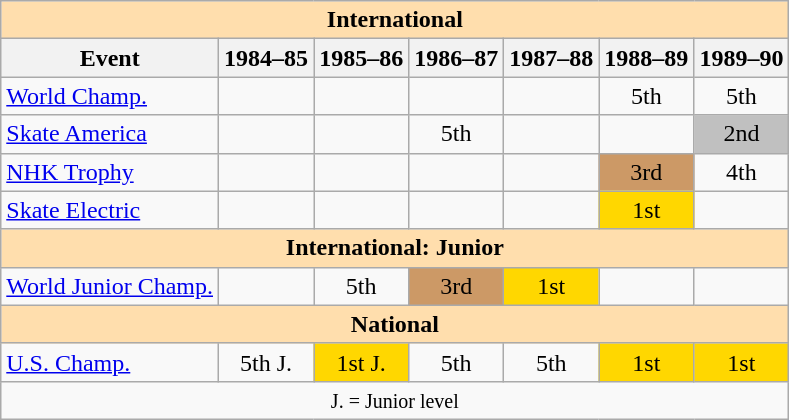<table class="wikitable" style="text-align:center">
<tr>
<th style="background-color: #ffdead; " colspan=7 align=center><strong>International</strong></th>
</tr>
<tr>
<th>Event</th>
<th>1984–85</th>
<th>1985–86</th>
<th>1986–87</th>
<th>1987–88</th>
<th>1988–89</th>
<th>1989–90</th>
</tr>
<tr>
<td align=left><a href='#'>World Champ.</a></td>
<td></td>
<td></td>
<td></td>
<td></td>
<td>5th</td>
<td>5th</td>
</tr>
<tr>
<td align=left><a href='#'>Skate America</a></td>
<td></td>
<td></td>
<td>5th</td>
<td></td>
<td></td>
<td bgcolor=silver>2nd</td>
</tr>
<tr>
<td align=left><a href='#'>NHK Trophy</a></td>
<td></td>
<td></td>
<td></td>
<td></td>
<td bgcolor=cc9966>3rd</td>
<td>4th</td>
</tr>
<tr>
<td align=left><a href='#'>Skate Electric</a></td>
<td></td>
<td></td>
<td></td>
<td></td>
<td bgcolor=gold>1st</td>
<td></td>
</tr>
<tr>
<th style="background-color: #ffdead; " colspan=7 align=center><strong>International: Junior</strong></th>
</tr>
<tr>
<td align=left><a href='#'>World Junior Champ.</a></td>
<td></td>
<td>5th</td>
<td bgcolor=cc9966>3rd</td>
<td bgcolor=gold>1st</td>
<td></td>
<td></td>
</tr>
<tr>
<th style="background-color: #ffdead; " colspan=7 align=center><strong>National</strong></th>
</tr>
<tr>
<td align=left><a href='#'>U.S. Champ.</a></td>
<td>5th J.</td>
<td bgcolor=gold>1st J.</td>
<td>5th</td>
<td>5th</td>
<td bgcolor=gold>1st</td>
<td bgcolor=gold>1st</td>
</tr>
<tr>
<td colspan=7 align=center><small> J. = Junior level </small></td>
</tr>
</table>
